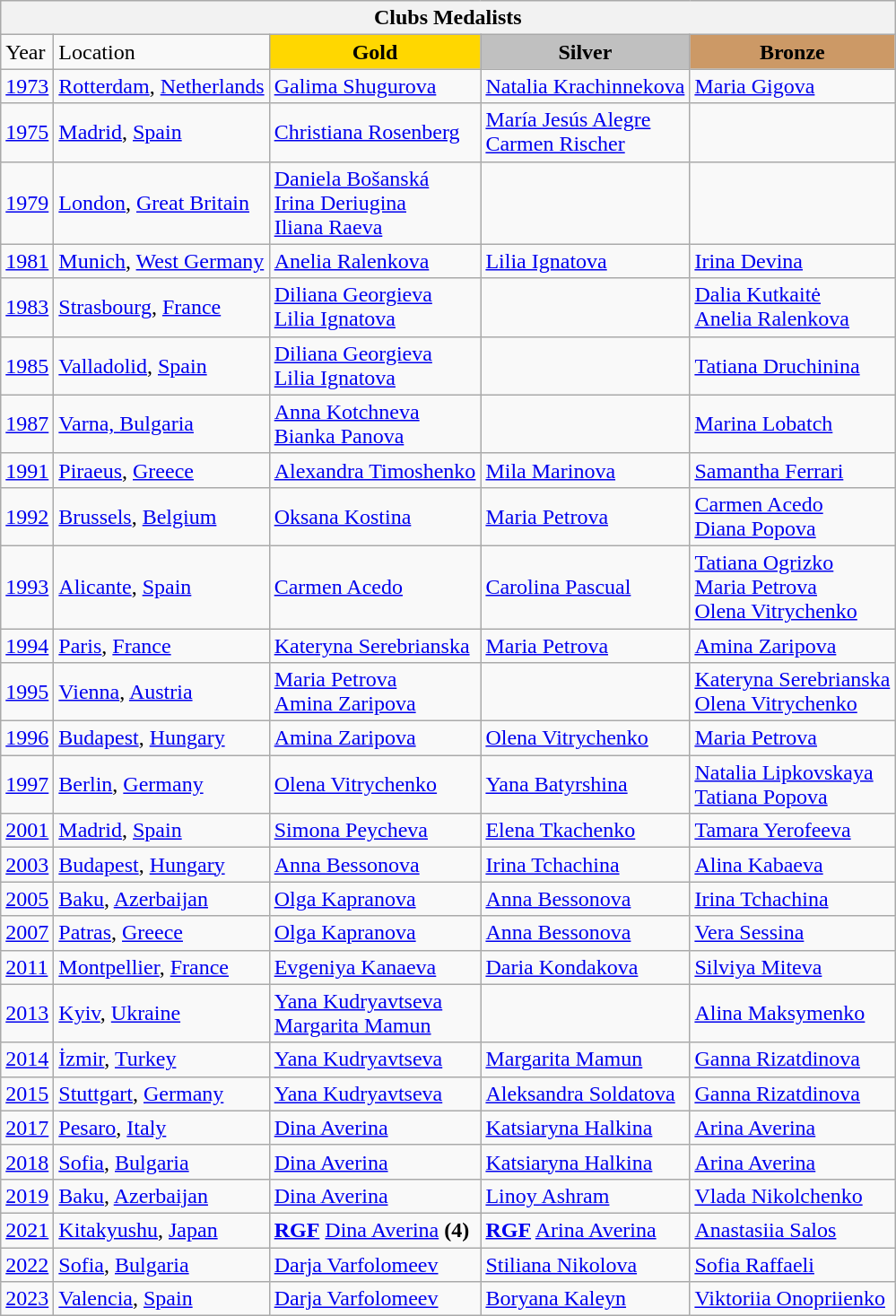<table class="wikitable">
<tr>
<th colspan=5 align="center"><strong>Clubs Medalists</strong></th>
</tr>
<tr>
<td>Year</td>
<td>Location</td>
<td style="text-align:center;background-color:gold;"><strong>Gold</strong></td>
<td style="text-align:center;background-color:silver;"><strong>Silver</strong></td>
<td style="text-align:center;background-color:#CC9966;"><strong>Bronze</strong></td>
</tr>
<tr>
<td><a href='#'>1973</a></td>
<td> <a href='#'>Rotterdam</a>, <a href='#'>Netherlands</a></td>
<td> <a href='#'>Galima Shugurova</a></td>
<td> <a href='#'>Natalia Krachinnekova</a></td>
<td> <a href='#'>Maria Gigova</a></td>
</tr>
<tr>
<td><a href='#'>1975</a></td>
<td> <a href='#'>Madrid</a>, <a href='#'>Spain</a></td>
<td> <a href='#'>Christiana Rosenberg</a></td>
<td> <a href='#'>María Jesús Alegre</a><br> <a href='#'>Carmen Rischer</a></td>
<td></td>
</tr>
<tr>
<td><a href='#'>1979</a></td>
<td> <a href='#'>London</a>, <a href='#'>Great Britain</a></td>
<td> <a href='#'>Daniela Bošanská</a><br> <a href='#'>Irina Deriugina</a><br> <a href='#'>Iliana Raeva</a></td>
<td></td>
<td></td>
</tr>
<tr>
<td><a href='#'>1981</a></td>
<td> <a href='#'>Munich</a>, <a href='#'>West Germany</a></td>
<td> <a href='#'>Anelia Ralenkova</a></td>
<td> <a href='#'>Lilia Ignatova</a></td>
<td> <a href='#'>Irina Devina</a></td>
</tr>
<tr>
<td><a href='#'>1983</a></td>
<td> <a href='#'>Strasbourg</a>, <a href='#'>France</a></td>
<td> <a href='#'>Diliana Georgieva</a><br> <a href='#'>Lilia Ignatova</a></td>
<td></td>
<td> <a href='#'>Dalia Kutkaitė</a><br> <a href='#'>Anelia Ralenkova</a></td>
</tr>
<tr>
<td><a href='#'>1985</a></td>
<td> <a href='#'>Valladolid</a>, <a href='#'>Spain</a></td>
<td> <a href='#'>Diliana Georgieva</a><br> <a href='#'>Lilia Ignatova</a></td>
<td></td>
<td> <a href='#'>Tatiana Druchinina</a></td>
</tr>
<tr>
<td><a href='#'>1987</a></td>
<td> <a href='#'>Varna, Bulgaria</a></td>
<td> <a href='#'>Anna Kotchneva</a><br> <a href='#'>Bianka Panova</a></td>
<td></td>
<td> <a href='#'>Marina Lobatch</a></td>
</tr>
<tr>
<td><a href='#'>1991</a></td>
<td> <a href='#'>Piraeus</a>, <a href='#'>Greece</a></td>
<td> <a href='#'>Alexandra Timoshenko</a></td>
<td> <a href='#'>Mila Marinova</a></td>
<td> <a href='#'>Samantha Ferrari</a></td>
</tr>
<tr>
<td><a href='#'>1992</a></td>
<td> <a href='#'>Brussels</a>, <a href='#'>Belgium</a></td>
<td> <a href='#'>Oksana Kostina</a></td>
<td> <a href='#'>Maria Petrova</a></td>
<td> <a href='#'>Carmen Acedo</a><br> <a href='#'>Diana Popova</a></td>
</tr>
<tr>
<td><a href='#'>1993</a></td>
<td> <a href='#'>Alicante</a>, <a href='#'>Spain</a></td>
<td> <a href='#'>Carmen Acedo</a></td>
<td> <a href='#'>Carolina Pascual</a></td>
<td> <a href='#'>Tatiana Ogrizko</a><br> <a href='#'>Maria Petrova</a><br> <a href='#'>Olena Vitrychenko</a></td>
</tr>
<tr>
<td><a href='#'>1994</a></td>
<td> <a href='#'>Paris</a>, <a href='#'>France</a></td>
<td> <a href='#'>Kateryna Serebrianska</a></td>
<td> <a href='#'>Maria Petrova</a></td>
<td> <a href='#'>Amina Zaripova</a></td>
</tr>
<tr>
<td><a href='#'>1995</a></td>
<td> <a href='#'>Vienna</a>, <a href='#'>Austria</a></td>
<td> <a href='#'>Maria Petrova</a><br> <a href='#'>Amina Zaripova</a></td>
<td></td>
<td> <a href='#'>Kateryna Serebrianska</a><br> <a href='#'>Olena Vitrychenko</a></td>
</tr>
<tr>
<td><a href='#'>1996</a></td>
<td> <a href='#'>Budapest</a>, <a href='#'>Hungary</a></td>
<td> <a href='#'>Amina Zaripova</a></td>
<td> <a href='#'>Olena Vitrychenko</a></td>
<td> <a href='#'>Maria Petrova</a></td>
</tr>
<tr>
<td><a href='#'>1997</a></td>
<td> <a href='#'>Berlin</a>, <a href='#'>Germany</a></td>
<td> <a href='#'>Olena Vitrychenko</a></td>
<td> <a href='#'>Yana Batyrshina</a></td>
<td> <a href='#'>Natalia Lipkovskaya</a><br> <a href='#'>Tatiana Popova</a></td>
</tr>
<tr>
<td><a href='#'>2001</a></td>
<td> <a href='#'>Madrid</a>, <a href='#'>Spain</a></td>
<td> <a href='#'>Simona Peycheva</a></td>
<td> <a href='#'>Elena Tkachenko</a></td>
<td> <a href='#'>Tamara Yerofeeva</a></td>
</tr>
<tr>
<td><a href='#'>2003</a></td>
<td> <a href='#'>Budapest</a>, <a href='#'>Hungary</a></td>
<td> <a href='#'>Anna Bessonova</a></td>
<td> <a href='#'>Irina Tchachina</a></td>
<td> <a href='#'>Alina Kabaeva</a></td>
</tr>
<tr>
<td><a href='#'>2005</a></td>
<td> <a href='#'>Baku</a>, <a href='#'>Azerbaijan</a></td>
<td> <a href='#'>Olga Kapranova</a></td>
<td> <a href='#'>Anna Bessonova</a></td>
<td> <a href='#'>Irina Tchachina</a></td>
</tr>
<tr>
<td><a href='#'>2007</a></td>
<td> <a href='#'>Patras</a>, <a href='#'>Greece</a></td>
<td> <a href='#'>Olga Kapranova</a></td>
<td> <a href='#'>Anna Bessonova</a></td>
<td> <a href='#'>Vera Sessina</a></td>
</tr>
<tr>
<td><a href='#'>2011</a></td>
<td> <a href='#'>Montpellier</a>, <a href='#'>France</a></td>
<td> <a href='#'>Evgeniya Kanaeva</a></td>
<td> <a href='#'>Daria Kondakova</a></td>
<td> <a href='#'>Silviya Miteva</a></td>
</tr>
<tr>
<td><a href='#'>2013</a></td>
<td> <a href='#'>Kyiv</a>, <a href='#'>Ukraine</a></td>
<td> <a href='#'>Yana Kudryavtseva</a><br> <a href='#'>Margarita Mamun</a></td>
<td></td>
<td> <a href='#'>Alina Maksymenko</a></td>
</tr>
<tr>
<td><a href='#'>2014</a></td>
<td> <a href='#'>İzmir</a>, <a href='#'>Turkey</a></td>
<td> <a href='#'>Yana Kudryavtseva</a></td>
<td> <a href='#'>Margarita Mamun</a></td>
<td> <a href='#'>Ganna Rizatdinova</a></td>
</tr>
<tr>
<td><a href='#'>2015</a></td>
<td> <a href='#'>Stuttgart</a>, <a href='#'>Germany</a></td>
<td> <a href='#'>Yana Kudryavtseva</a></td>
<td> <a href='#'>Aleksandra Soldatova</a></td>
<td> <a href='#'>Ganna Rizatdinova</a></td>
</tr>
<tr>
<td><a href='#'>2017</a></td>
<td> <a href='#'>Pesaro</a>, <a href='#'>Italy</a></td>
<td> <a href='#'>Dina Averina</a></td>
<td> <a href='#'>Katsiaryna Halkina</a></td>
<td> <a href='#'>Arina Averina</a></td>
</tr>
<tr>
<td><a href='#'>2018</a></td>
<td> <a href='#'>Sofia</a>, <a href='#'>Bulgaria</a></td>
<td> <a href='#'>Dina Averina</a></td>
<td> <a href='#'>Katsiaryna Halkina</a></td>
<td> <a href='#'>Arina Averina</a></td>
</tr>
<tr>
<td><a href='#'>2019</a></td>
<td> <a href='#'>Baku</a>, <a href='#'>Azerbaijan</a></td>
<td> <a href='#'>Dina Averina</a></td>
<td> <a href='#'>Linoy Ashram</a></td>
<td> <a href='#'>Vlada Nikolchenko</a></td>
</tr>
<tr>
<td><a href='#'>2021</a></td>
<td> <a href='#'>Kitakyushu</a>, <a href='#'>Japan</a></td>
<td><strong><a href='#'>RGF</a></strong> <a href='#'>Dina Averina</a> <strong>(4)</strong></td>
<td><strong><a href='#'>RGF</a></strong> <a href='#'>Arina Averina</a></td>
<td> <a href='#'>Anastasiia Salos</a></td>
</tr>
<tr>
<td><a href='#'>2022</a></td>
<td> <a href='#'>Sofia</a>, <a href='#'>Bulgaria</a></td>
<td> <a href='#'>Darja Varfolomeev</a></td>
<td> <a href='#'>Stiliana Nikolova</a></td>
<td> <a href='#'>Sofia Raffaeli</a></td>
</tr>
<tr>
<td><a href='#'>2023</a></td>
<td> <a href='#'>Valencia</a>, <a href='#'>Spain</a></td>
<td> <a href='#'>Darja Varfolomeev</a></td>
<td> <a href='#'>Boryana Kaleyn</a></td>
<td> <a href='#'>Viktoriia Onopriienko</a></td>
</tr>
</table>
